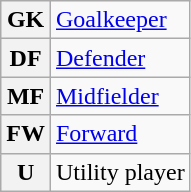<table class="wikitable unsortable">
<tr>
<th scope="row">GK</th>
<td><a href='#'>Goalkeeper</a></td>
</tr>
<tr>
<th scope="row" align="center">DF</th>
<td><a href='#'>Defender</a></td>
</tr>
<tr>
<th scope="row" align="center">MF</th>
<td><a href='#'>Midfielder</a></td>
</tr>
<tr>
<th scope="row">FW</th>
<td><a href='#'>Forward</a></td>
</tr>
<tr>
<th scope="row">U</th>
<td>Utility player</td>
</tr>
</table>
